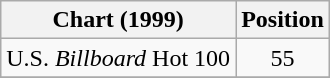<table class="wikitable sortable">
<tr>
<th align="left">Chart (1999)</th>
<th align="center">Position</th>
</tr>
<tr>
<td>U.S. <em>Billboard</em> Hot 100</td>
<td align="center">55</td>
</tr>
<tr>
</tr>
</table>
